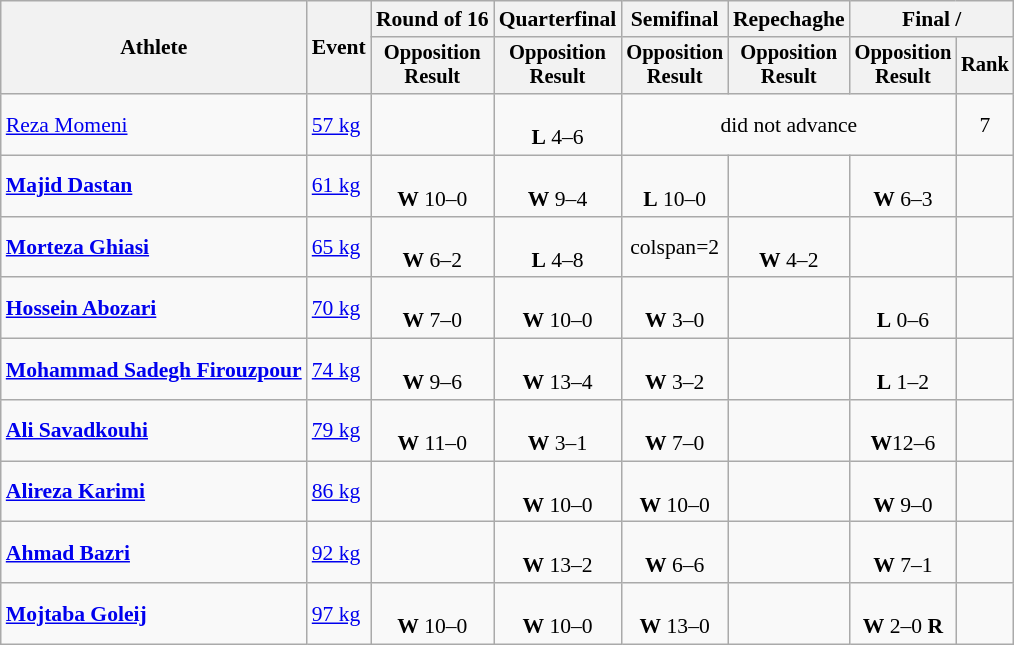<table class=wikitable style=font-size:90%;text-align:center>
<tr>
<th rowspan=2>Athlete</th>
<th rowspan=2>Event</th>
<th>Round of 16</th>
<th>Quarterfinal</th>
<th>Semifinal</th>
<th>Repechaghe</th>
<th colspan=2>Final / </th>
</tr>
<tr style=font-size:95%>
<th>Opposition<br>Result</th>
<th>Opposition<br>Result</th>
<th>Opposition<br>Result</th>
<th>Opposition<br>Result</th>
<th>Opposition<br>Result</th>
<th>Rank</th>
</tr>
<tr>
<td align=left><a href='#'>Reza Momeni</a></td>
<td align=left><a href='#'>57 kg</a></td>
<td></td>
<td><br><strong>L</strong> 4–6</td>
<td colspan=3>did not advance</td>
<td>7</td>
</tr>
<tr>
<td align=left><strong><a href='#'>Majid Dastan</a></strong></td>
<td align=left><a href='#'>61 kg</a></td>
<td><br><strong>W</strong> 10–0</td>
<td><br><strong>W</strong> 9–4</td>
<td><br><strong>L</strong> 10–0</td>
<td></td>
<td><br><strong>W</strong> 6–3</td>
<td></td>
</tr>
<tr>
<td align=left><strong><a href='#'>Morteza Ghiasi</a></strong></td>
<td align=left><a href='#'>65 kg</a></td>
<td><br><strong>W</strong> 6–2</td>
<td><br><strong>L</strong> 4–8</td>
<td>colspan=2 </td>
<td><br><strong>W</strong> 4–2</td>
<td></td>
</tr>
<tr>
<td align=left><strong><a href='#'>Hossein Abozari</a></strong></td>
<td align=left><a href='#'>70 kg</a></td>
<td><br><strong>W</strong> 7–0</td>
<td><br><strong>W</strong> 10–0</td>
<td><br><strong>W</strong> 3–0</td>
<td></td>
<td><br><strong>L</strong> 0–6</td>
<td></td>
</tr>
<tr>
<td align=left><strong><a href='#'>Mohammad Sadegh Firouzpour</a></strong></td>
<td align=left><a href='#'>74 kg</a></td>
<td><br><strong>W</strong> 9–6</td>
<td><br><strong>W</strong> 13–4</td>
<td><br><strong>W</strong> 3–2</td>
<td></td>
<td><br><strong>L</strong> 1–2</td>
<td></td>
</tr>
<tr>
<td align=left><strong><a href='#'>Ali Savadkouhi</a></strong></td>
<td align=left><a href='#'>79 kg</a></td>
<td><br><strong>W</strong> 11–0</td>
<td><br><strong>W</strong> 3–1</td>
<td><br><strong>W</strong> 7–0</td>
<td></td>
<td><br><strong>W</strong>12–6</td>
<td></td>
</tr>
<tr>
<td align=left><strong><a href='#'>Alireza Karimi</a></strong></td>
<td align=left><a href='#'>86 kg</a></td>
<td></td>
<td><br><strong>W</strong> 10–0</td>
<td><br><strong>W</strong> 10–0</td>
<td></td>
<td><br><strong>W</strong> 9–0</td>
<td></td>
</tr>
<tr>
<td align=left><strong><a href='#'>Ahmad Bazri</a></strong></td>
<td align=left><a href='#'>92 kg</a></td>
<td></td>
<td><br><strong>W</strong> 13–2</td>
<td><br><strong>W</strong> 6–6</td>
<td></td>
<td><br><strong>W</strong> 7–1</td>
<td></td>
</tr>
<tr>
<td align=left><strong><a href='#'>Mojtaba Goleij</a></strong></td>
<td align=left><a href='#'>97 kg</a></td>
<td><br><strong>W</strong> 10–0</td>
<td><br><strong>W</strong> 10–0</td>
<td><br><strong>W</strong> 13–0</td>
<td></td>
<td><br><strong>W</strong> 2–0 <strong>R</strong></td>
<td></td>
</tr>
</table>
